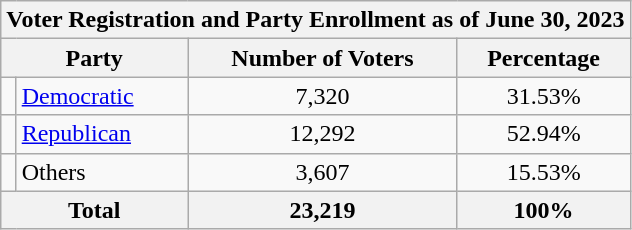<table class=wikitable>
<tr>
<th colspan = 6>Voter Registration and Party Enrollment as of June 30, 2023</th>
</tr>
<tr>
<th colspan = 2>Party</th>
<th>Number of Voters</th>
<th>Percentage</th>
</tr>
<tr>
<td></td>
<td><a href='#'>Democratic</a></td>
<td align = center>7,320</td>
<td align = center>31.53%</td>
</tr>
<tr>
<td></td>
<td><a href='#'>Republican</a></td>
<td align = center>12,292</td>
<td align = center>52.94%</td>
</tr>
<tr>
<td></td>
<td>Others</td>
<td align = center>3,607</td>
<td align = center>15.53%</td>
</tr>
<tr>
<th colspan = 2>Total</th>
<th align = center>23,219</th>
<th align = center>100%</th>
</tr>
</table>
